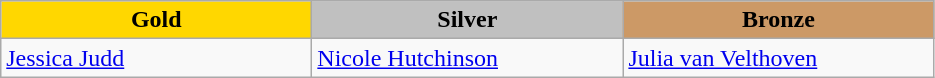<table class="wikitable" style="text-align:left">
<tr align="center">
<td width=200 bgcolor=gold><strong>Gold</strong></td>
<td width=200 bgcolor=silver><strong>Silver</strong></td>
<td width=200 bgcolor=CC9966><strong>Bronze</strong></td>
</tr>
<tr>
<td><a href='#'>Jessica Judd</a><br></td>
<td><a href='#'>Nicole Hutchinson</a><br></td>
<td><a href='#'>Julia van Velthoven</a><br></td>
</tr>
</table>
